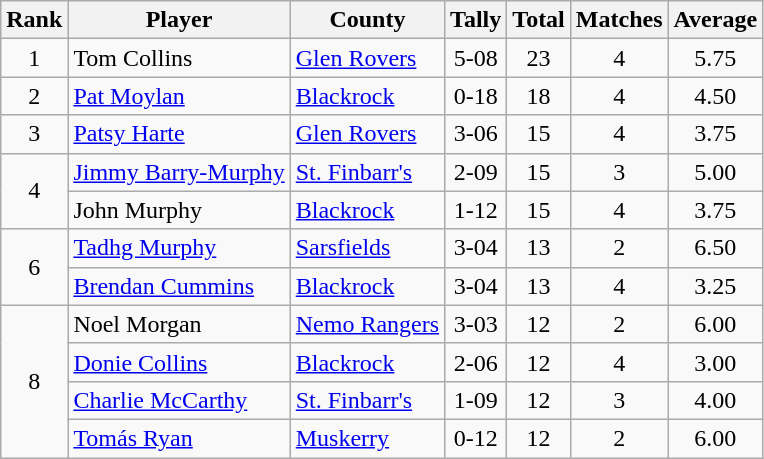<table class="wikitable">
<tr>
<th>Rank</th>
<th>Player</th>
<th>County</th>
<th>Tally</th>
<th>Total</th>
<th>Matches</th>
<th>Average</th>
</tr>
<tr>
<td rowspan=1 align=center>1</td>
<td>Tom Collins</td>
<td><a href='#'>Glen Rovers</a></td>
<td align=center>5-08</td>
<td align=center>23</td>
<td align=center>4</td>
<td align=center>5.75</td>
</tr>
<tr>
<td rowspan=1 align=center>2</td>
<td><a href='#'>Pat Moylan</a></td>
<td><a href='#'>Blackrock</a></td>
<td align=center>0-18</td>
<td align=center>18</td>
<td align=center>4</td>
<td align=center>4.50</td>
</tr>
<tr>
<td rowspan=1 align=center>3</td>
<td><a href='#'>Patsy Harte</a></td>
<td><a href='#'>Glen Rovers</a></td>
<td align=center>3-06</td>
<td align=center>15</td>
<td align=center>4</td>
<td align=center>3.75</td>
</tr>
<tr>
<td rowspan=2 align=center>4</td>
<td><a href='#'>Jimmy Barry-Murphy</a></td>
<td><a href='#'>St. Finbarr's</a></td>
<td align=center>2-09</td>
<td align=center>15</td>
<td align=center>3</td>
<td align=center>5.00</td>
</tr>
<tr>
<td>John Murphy</td>
<td><a href='#'>Blackrock</a></td>
<td align=center>1-12</td>
<td align=center>15</td>
<td align=center>4</td>
<td align=center>3.75</td>
</tr>
<tr>
<td rowspan=2 align=center>6</td>
<td><a href='#'>Tadhg Murphy</a></td>
<td><a href='#'>Sarsfields</a></td>
<td align=center>3-04</td>
<td align=center>13</td>
<td align=center>2</td>
<td align=center>6.50</td>
</tr>
<tr>
<td><a href='#'>Brendan Cummins</a></td>
<td><a href='#'>Blackrock</a></td>
<td align=center>3-04</td>
<td align=center>13</td>
<td align=center>4</td>
<td align=center>3.25</td>
</tr>
<tr>
<td rowspan=4 align=center>8</td>
<td>Noel Morgan</td>
<td><a href='#'>Nemo Rangers</a></td>
<td align=center>3-03</td>
<td align=center>12</td>
<td align=center>2</td>
<td align=center>6.00</td>
</tr>
<tr>
<td><a href='#'>Donie Collins</a></td>
<td><a href='#'>Blackrock</a></td>
<td align=center>2-06</td>
<td align=center>12</td>
<td align=center>4</td>
<td align=center>3.00</td>
</tr>
<tr>
<td><a href='#'>Charlie McCarthy</a></td>
<td><a href='#'>St. Finbarr's</a></td>
<td align=center>1-09</td>
<td align=center>12</td>
<td align=center>3</td>
<td align=center>4.00</td>
</tr>
<tr>
<td><a href='#'>Tomás Ryan</a></td>
<td><a href='#'>Muskerry</a></td>
<td align=center>0-12</td>
<td align=center>12</td>
<td align=center>2</td>
<td align=center>6.00</td>
</tr>
</table>
